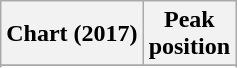<table class="wikitable plainrowheaders" style="text-align: center;">
<tr>
<th>Chart (2017)</th>
<th>Peak<br>position</th>
</tr>
<tr>
</tr>
<tr>
</tr>
</table>
